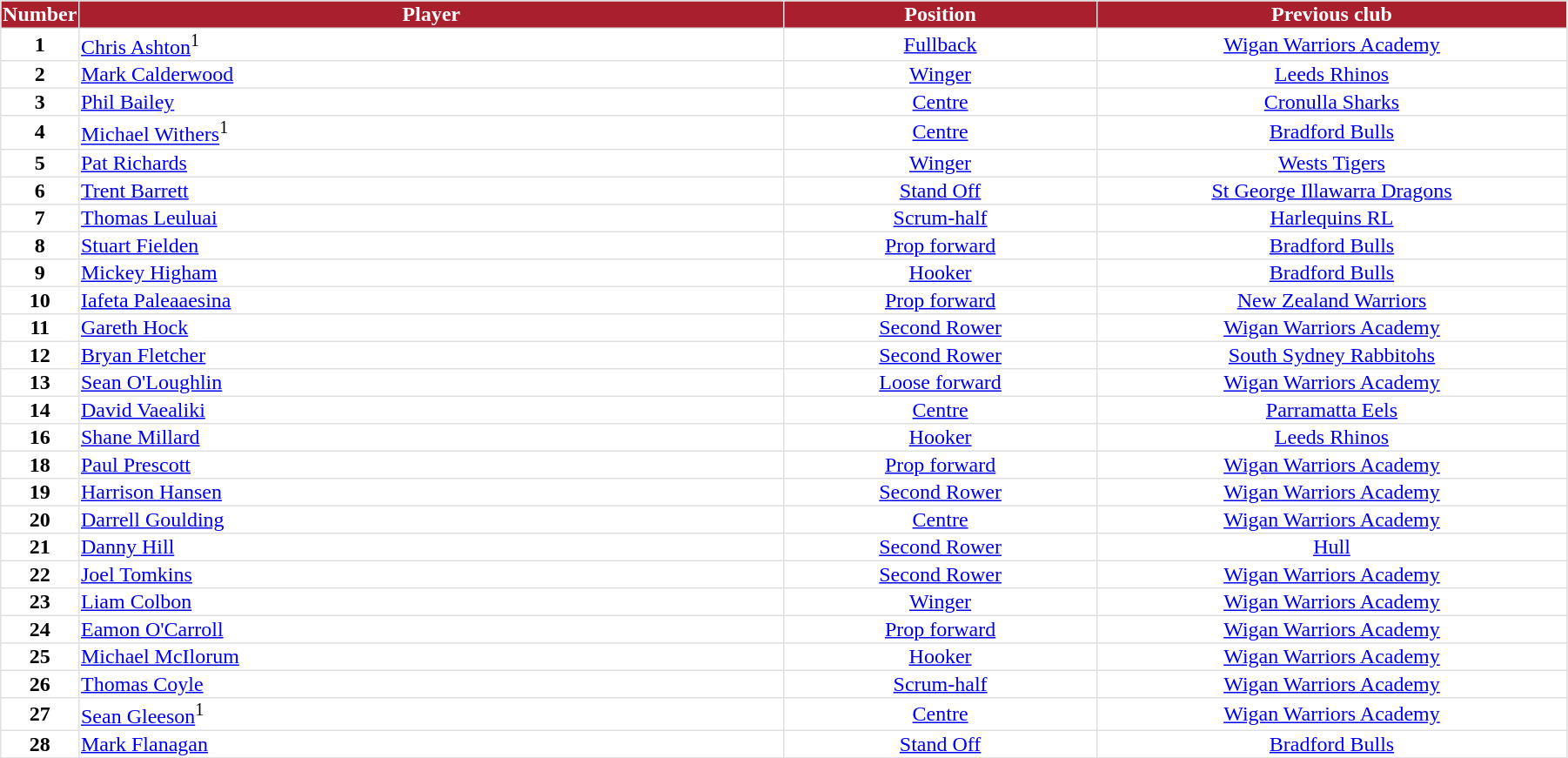<table width=95%  border="1" bordercolor="#FFFFFF" style="border-collapse: collapse; border-color: #E0E0E0;">
<tr style="background:#AA1F2E; color:white">
<th width=5%>Number</th>
<th !width=10%>Player</th>
<th width=20%>Position</th>
<th width=30%>Previous club</th>
</tr>
<tr bgcolor=#FFFFFF>
<td align=center><strong>1</strong></td>
<td><a href='#'>Chris Ashton</a><sup>1</sup></td>
<td align=center><a href='#'>Fullback</a></td>
<td align=center><a href='#'>Wigan Warriors Academy</a></td>
</tr>
<tr bgcolor=#FFFFFF>
<td align=center><strong>2</strong></td>
<td><a href='#'>Mark Calderwood</a></td>
<td align=center><a href='#'>Winger</a></td>
<td align=center><a href='#'>Leeds Rhinos</a></td>
</tr>
<tr bgcolor=#FFFFFF>
<td align=center><strong>3</strong></td>
<td><a href='#'>Phil Bailey</a></td>
<td align=center><a href='#'>Centre</a></td>
<td align=center><a href='#'>Cronulla Sharks</a></td>
</tr>
<tr bgcolor=#FFFFFF>
<td align=center><strong>4</strong></td>
<td><a href='#'>Michael Withers</a><sup>1</sup></td>
<td align=center><a href='#'>Centre</a></td>
<td align=center><a href='#'>Bradford Bulls</a></td>
</tr>
<tr bgcolor=#FFFFFF>
<td align=center><strong>5</strong></td>
<td><a href='#'>Pat Richards</a></td>
<td align=center><a href='#'>Winger</a></td>
<td align=center><a href='#'>Wests Tigers</a></td>
</tr>
<tr bgcolor=#FFFFFF>
<td align=center><strong>6</strong></td>
<td><a href='#'>Trent Barrett</a></td>
<td align=center><a href='#'>Stand Off</a></td>
<td align=center><a href='#'>St George Illawarra Dragons</a></td>
</tr>
<tr bgcolor=#FFFFFF>
<td align=center><strong>7</strong></td>
<td><a href='#'>Thomas Leuluai</a></td>
<td align=center><a href='#'>Scrum-half</a></td>
<td align=center><a href='#'>Harlequins RL</a></td>
</tr>
<tr bgcolor=#FFFFFF>
<td align=center><strong>8</strong></td>
<td><a href='#'>Stuart Fielden</a></td>
<td align=center><a href='#'>Prop forward</a></td>
<td align=center><a href='#'>Bradford Bulls</a></td>
</tr>
<tr bgcolor=#FFFFFF>
<td align=center><strong>9</strong></td>
<td><a href='#'>Mickey Higham</a></td>
<td align=center><a href='#'>Hooker</a></td>
<td align=center><a href='#'>Bradford Bulls</a></td>
</tr>
<tr bgcolor=#FFFFFF>
<td align=center><strong>10</strong></td>
<td><a href='#'>Iafeta Paleaaesina</a></td>
<td align=center><a href='#'>Prop forward</a></td>
<td align=center><a href='#'>New Zealand Warriors</a></td>
</tr>
<tr bgcolor=#FFFFFF>
<td align=center><strong>11</strong></td>
<td><a href='#'>Gareth Hock</a></td>
<td align=center><a href='#'>Second Rower</a></td>
<td align=center><a href='#'>Wigan Warriors Academy</a></td>
</tr>
<tr bgcolor=#FFFFFF>
<td align=center><strong>12</strong></td>
<td><a href='#'>Bryan Fletcher</a></td>
<td align=center><a href='#'>Second Rower</a></td>
<td align=center><a href='#'>South Sydney Rabbitohs</a></td>
</tr>
<tr bgcolor=#FFFFFF>
<td align=center><strong>13</strong></td>
<td><a href='#'>Sean O'Loughlin</a></td>
<td align=center><a href='#'>Loose forward</a></td>
<td align=center><a href='#'>Wigan Warriors Academy</a></td>
</tr>
<tr bgcolor=#FFFFFF>
<td align=center><strong>14</strong></td>
<td><a href='#'>David Vaealiki</a></td>
<td align=center><a href='#'>Centre</a></td>
<td align=center><a href='#'>Parramatta Eels</a></td>
</tr>
<tr bgcolor=#FFFFFF>
<td align=center><strong>16</strong></td>
<td><a href='#'>Shane Millard</a></td>
<td align=center><a href='#'>Hooker</a></td>
<td align=center><a href='#'>Leeds Rhinos</a></td>
</tr>
<tr bgcolor=#FFFFFF>
<td align=center><strong>18</strong></td>
<td><a href='#'>Paul Prescott</a></td>
<td align=center><a href='#'>Prop forward</a></td>
<td align=center><a href='#'>Wigan Warriors Academy</a></td>
</tr>
<tr bgcolor=#FFFFFF>
<td align=center><strong>19</strong></td>
<td><a href='#'>Harrison Hansen</a></td>
<td align=center><a href='#'>Second Rower</a></td>
<td align=center><a href='#'>Wigan Warriors Academy</a></td>
</tr>
<tr bgcolor=#FFFFFF>
<td align=center><strong>20</strong></td>
<td><a href='#'>Darrell Goulding</a></td>
<td align=center><a href='#'>Centre</a></td>
<td align=center><a href='#'>Wigan Warriors Academy</a></td>
</tr>
<tr bgcolor=#FFFFFF>
<td align=center><strong>21</strong></td>
<td><a href='#'>Danny Hill</a></td>
<td align=center><a href='#'>Second Rower</a></td>
<td align=center><a href='#'>Hull</a></td>
</tr>
<tr bgcolor=#FFFFFF>
<td align=center><strong>22</strong></td>
<td><a href='#'>Joel Tomkins</a></td>
<td align=center><a href='#'>Second Rower</a></td>
<td align=center><a href='#'>Wigan Warriors Academy</a></td>
</tr>
<tr bgcolor=#FFFFFF>
<td align=center><strong>23</strong></td>
<td><a href='#'>Liam Colbon</a></td>
<td align=center><a href='#'>Winger</a></td>
<td align=center><a href='#'>Wigan Warriors Academy</a></td>
</tr>
<tr bgcolor=#FFFFFF>
<td align=center><strong>24</strong></td>
<td><a href='#'>Eamon O'Carroll</a></td>
<td align=center><a href='#'>Prop forward</a></td>
<td align=center><a href='#'>Wigan Warriors Academy</a></td>
</tr>
<tr bgcolor=#FFFFFF>
<td align=center><strong>25</strong></td>
<td><a href='#'>Michael McIlorum</a></td>
<td align=center><a href='#'>Hooker</a></td>
<td align=center><a href='#'>Wigan Warriors Academy</a></td>
</tr>
<tr bgcolor=#FFFFFF>
<td align=center><strong>26</strong></td>
<td><a href='#'>Thomas Coyle</a></td>
<td align=center><a href='#'>Scrum-half</a></td>
<td align=center><a href='#'>Wigan Warriors Academy</a></td>
</tr>
<tr bgcolor=#FFFFFF>
<td align=center><strong>27</strong></td>
<td><a href='#'>Sean Gleeson</a><sup>1</sup></td>
<td align=center><a href='#'>Centre</a></td>
<td align=center><a href='#'>Wigan Warriors Academy</a></td>
</tr>
<tr bgcolor=#FFFFFF>
<td align=center><strong>28</strong></td>
<td><a href='#'>Mark Flanagan</a></td>
<td align=center><a href='#'>Stand Off</a></td>
<td align=center><a href='#'>Bradford Bulls</a></td>
</tr>
</table>
